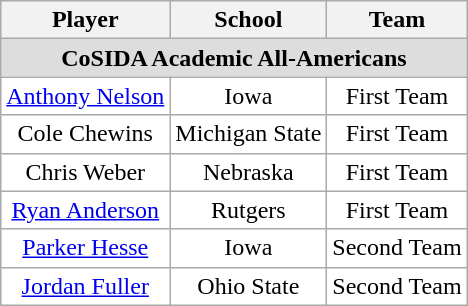<table class="wikitable">
<tr>
<th>Player</th>
<th>School</th>
<th>Team</th>
</tr>
<tr>
<td colspan="3" style="text-align:center; background:#ddd;"><strong>CoSIDA Academic All-Americans</strong></td>
</tr>
<tr style="text-align:center;">
<td style="background:white"><a href='#'>Anthony Nelson</a></td>
<td style="background:white">Iowa</td>
<td style="background:white">First Team</td>
</tr>
<tr style="text-align:center;">
<td style="background:white">Cole Chewins</td>
<td style="background:white">Michigan State</td>
<td style="background:white">First Team</td>
</tr>
<tr style="text-align:center;">
<td style="background:white">Chris Weber</td>
<td style="background:white">Nebraska</td>
<td style="background:white">First Team</td>
</tr>
<tr style="text-align:center;">
<td style="background:white"><a href='#'>Ryan Anderson</a></td>
<td style="background:white">Rutgers</td>
<td style="background:white">First Team</td>
</tr>
<tr style="text-align:center;">
<td style="background:white"><a href='#'>Parker Hesse</a></td>
<td style="background:white">Iowa</td>
<td style="background:white">Second Team</td>
</tr>
<tr style="text-align:center;">
<td style="background:white"><a href='#'>Jordan Fuller</a></td>
<td style="background:white">Ohio State</td>
<td style="background:white">Second Team</td>
</tr>
</table>
